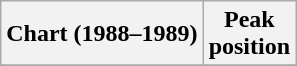<table class="wikitable plainrowheaders"  style="text-align:center">
<tr>
<th>Chart (1988–1989)</th>
<th>Peak<br>position</th>
</tr>
<tr>
</tr>
</table>
